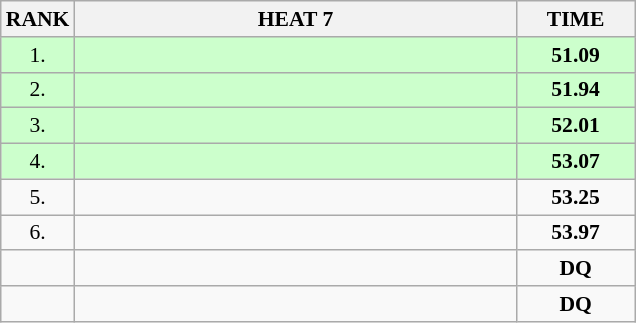<table class="wikitable" style="border-collapse: collapse; font-size: 90%;">
<tr>
<th>RANK</th>
<th style="width: 20em">HEAT 7</th>
<th style="width: 5em">TIME</th>
</tr>
<tr style="background:#ccffcc;">
<td align="center">1.</td>
<td></td>
<td align="center"><strong>51.09</strong></td>
</tr>
<tr style="background:#ccffcc;">
<td align="center">2.</td>
<td></td>
<td align="center"><strong>51.94</strong></td>
</tr>
<tr style="background:#ccffcc;">
<td align="center">3.</td>
<td></td>
<td align="center"><strong>52.01</strong></td>
</tr>
<tr style="background:#ccffcc;">
<td align="center">4.</td>
<td></td>
<td align="center"><strong>53.07</strong></td>
</tr>
<tr>
<td align="center">5.</td>
<td></td>
<td align="center"><strong>53.25</strong></td>
</tr>
<tr>
<td align="center">6.</td>
<td></td>
<td align="center"><strong>53.97</strong></td>
</tr>
<tr>
<td align="center"></td>
<td></td>
<td align="center"><strong>DQ</strong></td>
</tr>
<tr>
<td align="center"></td>
<td></td>
<td align="center"><strong>DQ</strong></td>
</tr>
</table>
